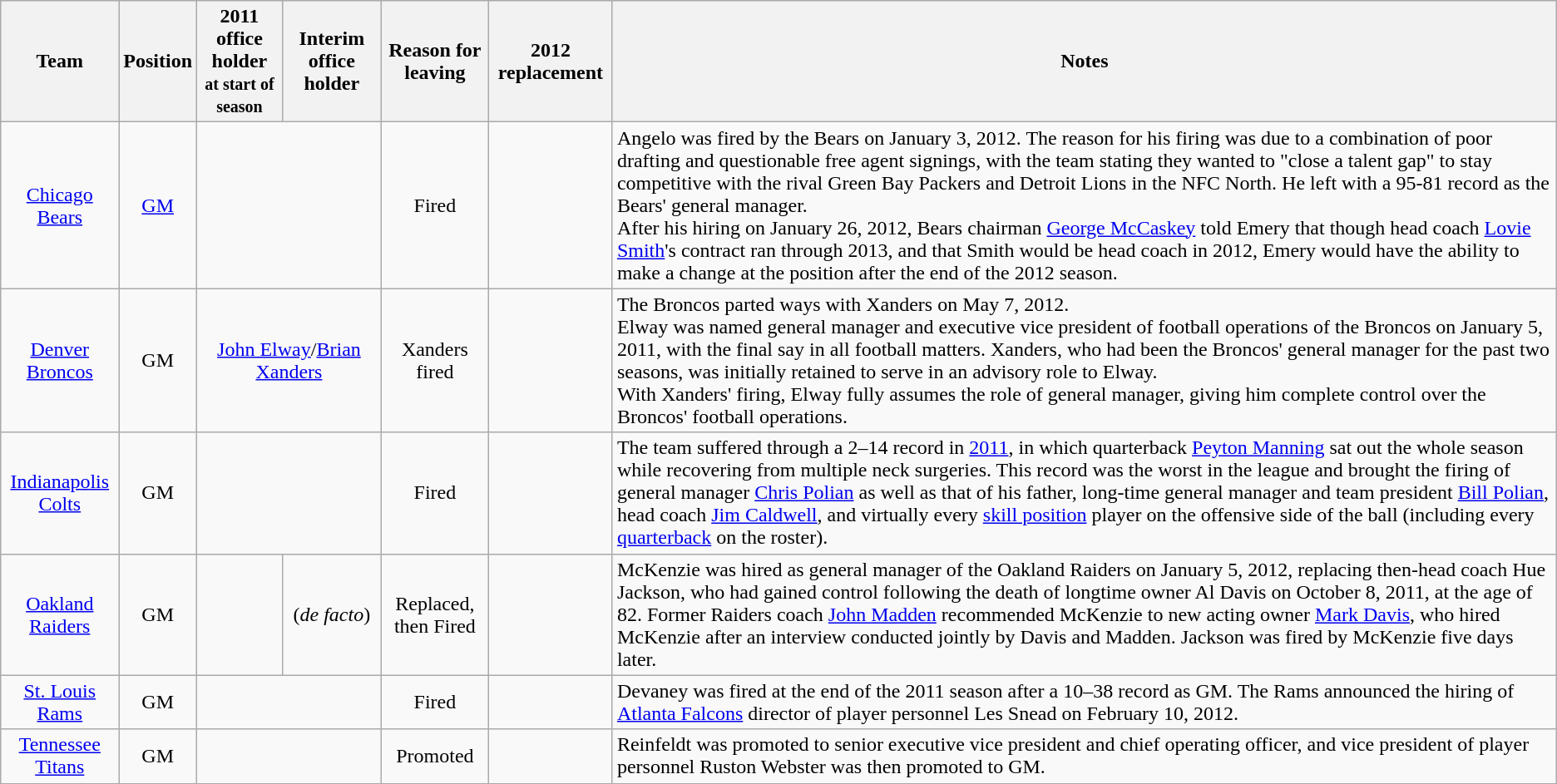<table class="wikitable sortable plainrowheaders">
<tr>
<th>Team</th>
<th>Position</th>
<th>2011 office holder<br><small>at start of season</small></th>
<th>Interim office holder</th>
<th>Reason for leaving</th>
<th>2012 replacement</th>
<th class="unsortable">Notes</th>
</tr>
<tr>
<td style="text-align:center;"><a href='#'>Chicago Bears</a></td>
<td style="text-align:center;"><a href='#'>GM</a></td>
<td style="text-align:center;" colspan="2"></td>
<td style="text-align:center;">Fired</td>
<td style="text-align:center;"></td>
<td>Angelo was fired by the Bears on January 3, 2012. The reason for his firing was due to a combination of poor drafting and questionable free agent signings, with the team stating they wanted to "close a talent gap" to stay competitive with the rival Green Bay Packers and Detroit Lions in the NFC North. He left with a 95-81 record as the Bears' general manager.<br>After his hiring on January 26, 2012, Bears chairman <a href='#'>George McCaskey</a> told Emery that though head coach <a href='#'>Lovie Smith</a>'s contract ran through 2013, and that Smith would be head coach in 2012, Emery would have the ability to make a change at the position after the end of the 2012 season.</td>
</tr>
<tr>
<td style="text-align:center;"><a href='#'>Denver Broncos</a></td>
<td style="text-align:center;">GM</td>
<td style="text-align:center;" colspan="2"><a href='#'>John Elway</a>/<a href='#'>Brian Xanders</a></td>
<td style="text-align:center;">Xanders fired</td>
<td style="text-align:center;"></td>
<td>The Broncos parted ways with Xanders on May 7, 2012.<br>Elway was named general manager and executive vice president of football operations of the Broncos on January 5, 2011, with the final say in all football matters. Xanders, who had been the Broncos' general manager for the past two seasons, was initially retained to serve in an advisory role to Elway.<br>With Xanders' firing, Elway fully assumes the role of general manager, giving him complete control over the Broncos' football operations.</td>
</tr>
<tr>
<td style="text-align:center;"><a href='#'>Indianapolis Colts</a></td>
<td style="text-align:center;">GM</td>
<td style="text-align:center;" colspan="2"></td>
<td style="text-align:center;">Fired</td>
<td style="text-align:center;"></td>
<td>The team suffered through a 2–14 record in <a href='#'>2011</a>, in which quarterback <a href='#'>Peyton Manning</a> sat out the whole season while recovering from multiple neck surgeries. This record was the worst in the league and brought the firing of general manager <a href='#'>Chris Polian</a> as well as that of his father, long-time general manager and team president <a href='#'>Bill Polian</a>, head coach <a href='#'>Jim Caldwell</a>, and virtually every <a href='#'>skill position</a> player on the offensive side of the ball (including every <a href='#'>quarterback</a> on the roster).</td>
</tr>
<tr>
<td style="text-align:center;"><a href='#'>Oakland Raiders</a></td>
<td style="text-align:center;">GM</td>
<td style="text-align:center;"></td>
<td style="text-align:center;"> (<em>de facto</em>)</td>
<td style="text-align:center;">Replaced, then Fired</td>
<td style="text-align:center;"></td>
<td>McKenzie was hired as general manager of the Oakland Raiders on January 5, 2012, replacing then-head coach Hue Jackson, who had gained control following the death of longtime owner Al Davis on October 8, 2011, at the age of 82. Former Raiders coach <a href='#'>John Madden</a> recommended McKenzie to new acting owner <a href='#'>Mark Davis</a>, who hired McKenzie after an interview conducted jointly by Davis and Madden. Jackson was fired by McKenzie five days later.</td>
</tr>
<tr>
<td style="text-align:center;"><a href='#'>St. Louis Rams</a></td>
<td style="text-align:center;">GM</td>
<td style="text-align:center;" colspan="2"></td>
<td style="text-align:center;">Fired</td>
<td style="text-align:center;"></td>
<td>Devaney was fired at the end of the 2011 season after a 10–38 record as GM. The Rams announced the hiring of <a href='#'>Atlanta Falcons</a> director of player personnel Les Snead on February 10, 2012.</td>
</tr>
<tr>
<td style="text-align:center;"><a href='#'>Tennessee Titans</a></td>
<td style="text-align:center;">GM</td>
<td style="text-align:center;" colspan="2"></td>
<td style="text-align:center;">Promoted</td>
<td style="text-align:center;"></td>
<td>Reinfeldt was promoted to senior executive vice president and chief operating officer, and vice president of player personnel Ruston Webster was then promoted to GM.</td>
</tr>
</table>
